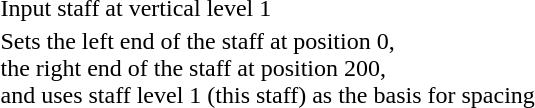<table>
<tr style="vertical-align: top;">
<td></td>
<td>Input staff at vertical level 1</td>
</tr>
<tr style="vertical-align: top;">
<td></td>
<td>Sets the left end of the staff at position 0,<br>the right end of the staff at position 200,<br>and uses staff level 1 (this staff) as the basis for spacing</td>
</tr>
</table>
